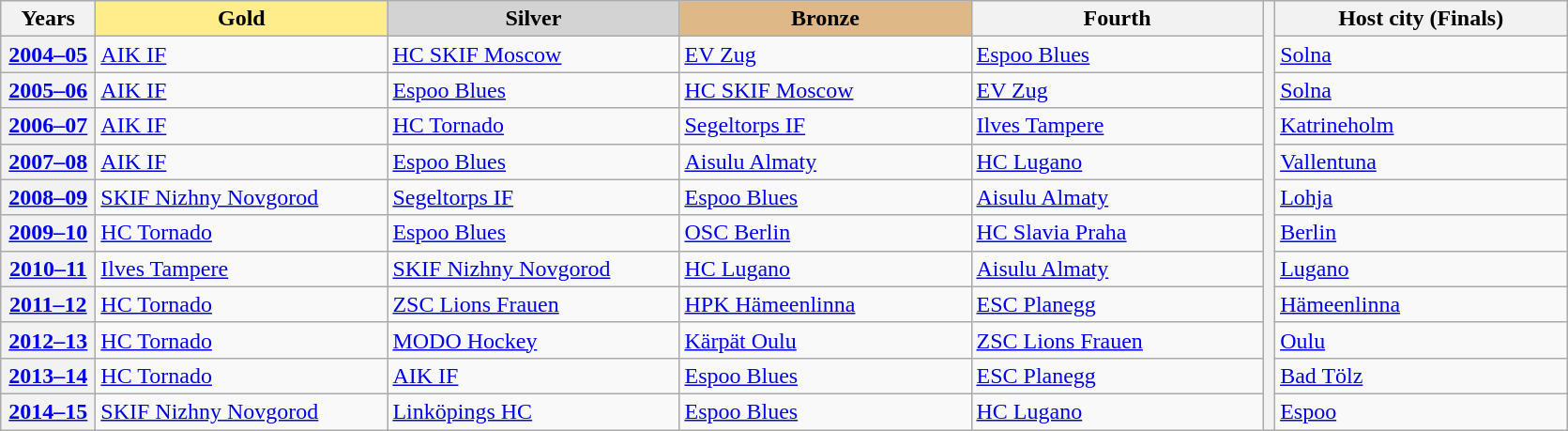<table class="wikitable">
<tr bgcolor="#efefef" align=center>
<th width="60" align=left>Years</th>
<th width="200" style="background:#FFEC8B">Gold</th>
<th width="200" style="background:#D3D3D3">Silver</th>
<th width="200" style="background:#DEB887">Bronze</th>
<th width="200">Fourth</th>
<th rowspan="20" width="1"></th>
<th width="200">Host city (Finals)</th>
</tr>
<tr>
<th align=left><a href='#'>2004–05</a></th>
<td> <a href='#'>AIK IF</a></td>
<td> <a href='#'>HC SKIF Moscow</a></td>
<td> <a href='#'>EV Zug</a></td>
<td> <a href='#'>Espoo Blues</a></td>
<td> <a href='#'>Solna</a></td>
</tr>
<tr>
<th align=left><a href='#'>2005–06</a></th>
<td> <a href='#'>AIK IF</a></td>
<td> <a href='#'>Espoo Blues</a></td>
<td> <a href='#'>HC SKIF Moscow</a></td>
<td> <a href='#'>EV Zug</a></td>
<td> <a href='#'>Solna</a></td>
</tr>
<tr>
<th align=left><a href='#'>2006–07</a></th>
<td> <a href='#'>AIK IF</a></td>
<td> <a href='#'>HC Tornado</a></td>
<td> <a href='#'>Segeltorps IF</a></td>
<td> <a href='#'>Ilves Tampere</a></td>
<td> <a href='#'>Katrineholm</a></td>
</tr>
<tr>
<th align=left><a href='#'>2007–08</a></th>
<td> <a href='#'>AIK IF</a></td>
<td> <a href='#'>Espoo Blues</a></td>
<td> <a href='#'>Aisulu Almaty</a></td>
<td> <a href='#'>HC Lugano</a></td>
<td> <a href='#'>Vallentuna</a></td>
</tr>
<tr>
<th align=left><a href='#'>2008–09</a></th>
<td> <a href='#'>SKIF Nizhny Novgorod</a></td>
<td> <a href='#'>Segeltorps IF</a></td>
<td> <a href='#'>Espoo Blues</a></td>
<td> <a href='#'>Aisulu Almaty</a></td>
<td> <a href='#'>Lohja</a></td>
</tr>
<tr>
<th align=left><a href='#'>2009–10</a></th>
<td> <a href='#'>HC Tornado</a></td>
<td> <a href='#'>Espoo Blues</a></td>
<td> <a href='#'>OSC Berlin</a></td>
<td> <a href='#'>HC Slavia Praha</a></td>
<td> <a href='#'>Berlin</a></td>
</tr>
<tr>
<th align=left><a href='#'>2010–11</a></th>
<td> <a href='#'>Ilves Tampere</a></td>
<td> <a href='#'>SKIF Nizhny Novgorod</a></td>
<td> <a href='#'>HC Lugano</a></td>
<td> <a href='#'>Aisulu Almaty</a></td>
<td> <a href='#'>Lugano</a></td>
</tr>
<tr>
<th align=left><a href='#'>2011–12</a></th>
<td> <a href='#'>HC Tornado</a></td>
<td> <a href='#'>ZSC Lions Frauen</a></td>
<td> <a href='#'>HPK Hämeenlinna</a></td>
<td> <a href='#'>ESC Planegg</a></td>
<td> <a href='#'>Hämeenlinna</a></td>
</tr>
<tr>
<th align=left><a href='#'>2012–13</a></th>
<td> <a href='#'>HC Tornado</a></td>
<td> <a href='#'>MODO Hockey</a></td>
<td> <a href='#'>Kärpät Oulu</a></td>
<td> <a href='#'>ZSC Lions Frauen</a></td>
<td> <a href='#'>Oulu</a></td>
</tr>
<tr>
<th align=left><a href='#'>2013–14</a></th>
<td> <a href='#'>HC Tornado</a></td>
<td> <a href='#'>AIK IF</a></td>
<td> <a href='#'>Espoo Blues</a></td>
<td> <a href='#'>ESC Planegg</a></td>
<td> <a href='#'>Bad Tölz</a></td>
</tr>
<tr>
<th align=left><a href='#'>2014–15</a></th>
<td> <a href='#'>SKIF Nizhny Novgorod</a></td>
<td> <a href='#'>Linköpings HC</a></td>
<td> <a href='#'>Espoo Blues</a></td>
<td> <a href='#'>HC Lugano</a></td>
<td> <a href='#'>Espoo</a></td>
</tr>
</table>
